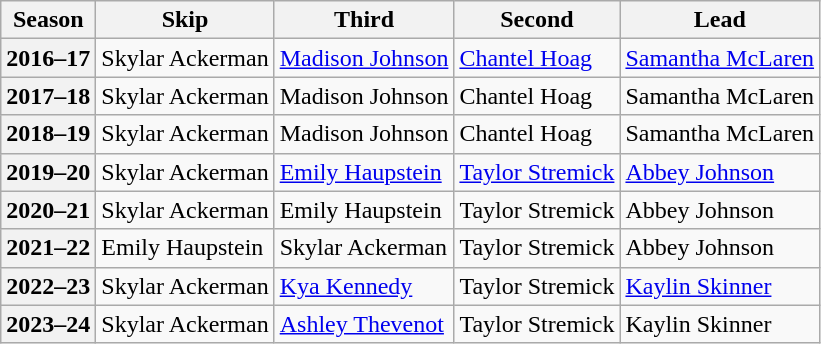<table class="wikitable">
<tr>
<th scope="col">Season</th>
<th scope="col">Skip</th>
<th scope="col">Third</th>
<th scope="col">Second</th>
<th scope="col">Lead</th>
</tr>
<tr>
<th scope="row">2016–17</th>
<td>Skylar Ackerman</td>
<td><a href='#'>Madison Johnson</a></td>
<td><a href='#'>Chantel Hoag</a></td>
<td><a href='#'>Samantha McLaren</a></td>
</tr>
<tr>
<th scope="row">2017–18</th>
<td>Skylar Ackerman</td>
<td>Madison Johnson</td>
<td>Chantel Hoag</td>
<td>Samantha McLaren</td>
</tr>
<tr>
<th scope="row">2018–19</th>
<td>Skylar Ackerman</td>
<td>Madison Johnson</td>
<td>Chantel Hoag</td>
<td>Samantha McLaren</td>
</tr>
<tr>
<th scope="row">2019–20</th>
<td>Skylar Ackerman</td>
<td><a href='#'>Emily Haupstein</a></td>
<td><a href='#'>Taylor Stremick</a></td>
<td><a href='#'>Abbey Johnson</a></td>
</tr>
<tr>
<th scope="row">2020–21</th>
<td>Skylar Ackerman</td>
<td>Emily Haupstein</td>
<td>Taylor Stremick</td>
<td>Abbey Johnson</td>
</tr>
<tr>
<th scope="row">2021–22</th>
<td>Emily Haupstein</td>
<td>Skylar Ackerman</td>
<td>Taylor Stremick</td>
<td>Abbey Johnson</td>
</tr>
<tr>
<th scope="row">2022–23</th>
<td>Skylar Ackerman</td>
<td><a href='#'>Kya Kennedy</a></td>
<td>Taylor Stremick</td>
<td><a href='#'>Kaylin Skinner</a></td>
</tr>
<tr>
<th scope="row">2023–24</th>
<td>Skylar Ackerman</td>
<td><a href='#'>Ashley Thevenot</a></td>
<td>Taylor Stremick</td>
<td>Kaylin Skinner</td>
</tr>
</table>
